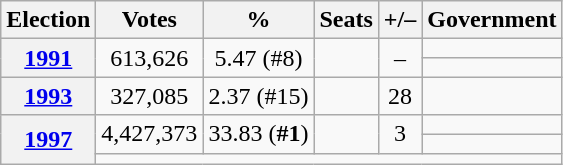<table class=wikitable style=text-align:center>
<tr>
<th>Election</th>
<th>Votes</th>
<th>%</th>
<th>Seats</th>
<th>+/–</th>
<th>Government</th>
</tr>
<tr>
<th rowspan="2"><a href='#'>1991</a></th>
<td rowspan="2">613,626</td>
<td rowspan="2">5.47 (#8)</td>
<td rowspan="2"></td>
<td rowspan="2">–</td>
<td></td>
</tr>
<tr>
<td></td>
</tr>
<tr>
<th><a href='#'>1993</a></th>
<td>327,085</td>
<td>2.37 (#15)</td>
<td></td>
<td> 28</td>
<td></td>
</tr>
<tr>
<th rowspan="3"><a href='#'>1997</a></th>
<td rowspan="2">4,427,373</td>
<td rowspan="2">33.83 (<strong>#1</strong>)</td>
<td rowspan="2"></td>
<td rowspan="2"> 3</td>
<td></td>
</tr>
<tr>
<td></td>
</tr>
<tr>
<td colspan="5"></td>
</tr>
</table>
